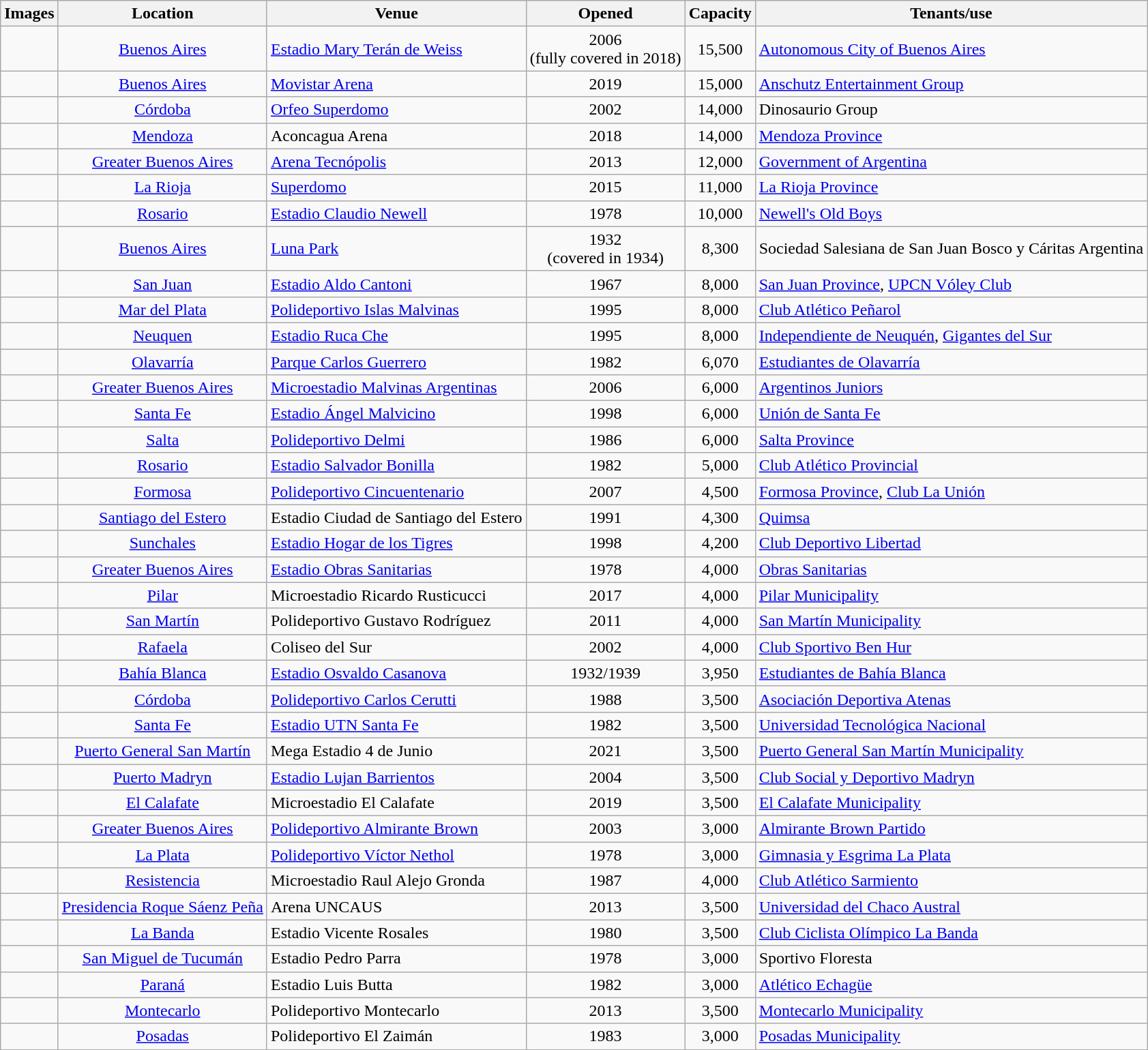<table class="wikitable sortable">
<tr>
<th>Images</th>
<th>Location</th>
<th>Venue</th>
<th>Opened</th>
<th>Capacity</th>
<th>Tenants/use</th>
</tr>
<tr>
<td></td>
<td align="center"><a href='#'>Buenos Aires</a></td>
<td><a href='#'>Estadio Mary Terán de Weiss</a></td>
<td align="center">2006<br>(fully covered in 2018)</td>
<td align="center">15,500</td>
<td><a href='#'>Autonomous City of Buenos Aires</a></td>
</tr>
<tr>
<td></td>
<td align="center"><a href='#'>Buenos Aires</a></td>
<td><a href='#'>Movistar Arena</a></td>
<td align="center">2019</td>
<td align="center">15,000</td>
<td><a href='#'>Anschutz Entertainment Group</a></td>
</tr>
<tr>
<td></td>
<td align="center"><a href='#'>Córdoba</a></td>
<td><a href='#'>Orfeo Superdomo</a></td>
<td align="center">2002</td>
<td align="center">14,000</td>
<td>Dinosaurio Group</td>
</tr>
<tr>
<td></td>
<td align="center"><a href='#'>Mendoza</a></td>
<td>Aconcagua Arena</td>
<td align="center">2018</td>
<td align="center">14,000</td>
<td><a href='#'>Mendoza Province</a></td>
</tr>
<tr>
<td></td>
<td align="center"><a href='#'>Greater Buenos Aires</a></td>
<td><a href='#'>Arena Tecnópolis</a></td>
<td align="center">2013</td>
<td align="center">12,000</td>
<td><a href='#'>Government of Argentina</a></td>
</tr>
<tr>
<td></td>
<td align="center"><a href='#'>La Rioja</a></td>
<td><a href='#'>Superdomo</a></td>
<td align="center">2015</td>
<td align="center">11,000</td>
<td><a href='#'>La Rioja Province</a></td>
</tr>
<tr>
<td></td>
<td align="center"><a href='#'>Rosario</a></td>
<td><a href='#'>Estadio Claudio Newell</a></td>
<td align="center">1978</td>
<td align="center">10,000</td>
<td><a href='#'>Newell's Old Boys</a></td>
</tr>
<tr>
<td></td>
<td align="center"><a href='#'>Buenos Aires</a></td>
<td><a href='#'>Luna Park</a></td>
<td align="center">1932<br>(covered in 1934)</td>
<td align="center">8,300</td>
<td>Sociedad Salesiana de San Juan Bosco y Cáritas Argentina</td>
</tr>
<tr>
<td></td>
<td align="center"><a href='#'>San Juan</a></td>
<td><a href='#'>Estadio Aldo Cantoni</a></td>
<td align="center">1967</td>
<td align="center">8,000</td>
<td><a href='#'>San Juan Province</a>, <a href='#'>UPCN Vóley Club</a></td>
</tr>
<tr>
<td></td>
<td align="center"><a href='#'>Mar del Plata</a></td>
<td><a href='#'>Polideportivo Islas Malvinas</a></td>
<td align="center">1995</td>
<td align="center">8,000</td>
<td><a href='#'>Club Atlético Peñarol</a></td>
</tr>
<tr>
<td></td>
<td align="center"><a href='#'>Neuquen</a></td>
<td><a href='#'>Estadio Ruca Che</a></td>
<td align="center">1995</td>
<td align="center">8,000</td>
<td><a href='#'>Independiente de Neuquén</a>, <a href='#'>Gigantes del Sur</a></td>
</tr>
<tr>
<td></td>
<td align="center"><a href='#'>Olavarría</a></td>
<td><a href='#'>Parque Carlos Guerrero</a></td>
<td align="center">1982</td>
<td align="center">6,070</td>
<td><a href='#'>Estudiantes de Olavarría</a></td>
</tr>
<tr>
<td></td>
<td align="center"><a href='#'>Greater Buenos Aires</a></td>
<td><a href='#'>Microestadio Malvinas Argentinas</a></td>
<td align="center">2006</td>
<td align="center">6,000</td>
<td><a href='#'>Argentinos Juniors</a></td>
</tr>
<tr>
<td></td>
<td align="center"><a href='#'>Santa Fe</a></td>
<td><a href='#'>Estadio Ángel Malvicino</a></td>
<td align="center">1998</td>
<td align="center">6,000</td>
<td><a href='#'>Unión de Santa Fe</a></td>
</tr>
<tr>
<td></td>
<td align="center"><a href='#'>Salta</a></td>
<td><a href='#'>Polideportivo Delmi</a></td>
<td align="center">1986</td>
<td align="center">6,000</td>
<td><a href='#'>Salta Province</a></td>
</tr>
<tr>
<td></td>
<td align="center"><a href='#'>Rosario</a></td>
<td><a href='#'>Estadio Salvador Bonilla</a></td>
<td align="center">1982</td>
<td align="center">5,000</td>
<td><a href='#'>Club Atlético Provincial</a></td>
</tr>
<tr>
<td></td>
<td align="center"><a href='#'>Formosa</a></td>
<td><a href='#'>Polideportivo Cincuentenario</a></td>
<td align="center">2007</td>
<td align="center">4,500</td>
<td><a href='#'>Formosa Province</a>, <a href='#'>Club La Unión</a></td>
</tr>
<tr>
<td></td>
<td align="center"><a href='#'>Santiago del Estero</a></td>
<td>Estadio Ciudad de Santiago del Estero</td>
<td align="center">1991</td>
<td align="center">4,300</td>
<td><a href='#'>Quimsa</a></td>
</tr>
<tr>
<td></td>
<td align="center"><a href='#'>Sunchales</a></td>
<td><a href='#'>Estadio Hogar de los Tigres</a></td>
<td align="center">1998</td>
<td align="center">4,200</td>
<td><a href='#'>Club Deportivo Libertad</a></td>
</tr>
<tr>
<td></td>
<td align="center"><a href='#'>Greater Buenos Aires</a></td>
<td><a href='#'>Estadio Obras Sanitarias</a></td>
<td align="center">1978</td>
<td align="center">4,000</td>
<td><a href='#'>Obras Sanitarias</a></td>
</tr>
<tr>
<td></td>
<td align="center"><a href='#'>Pilar</a></td>
<td>Microestadio Ricardo Rusticucci</td>
<td align="center">2017</td>
<td align="center">4,000</td>
<td><a href='#'>Pilar Municipality</a></td>
</tr>
<tr>
<td></td>
<td align="center"><a href='#'>San Martín</a></td>
<td>Polideportivo Gustavo Rodríguez</td>
<td align="center">2011</td>
<td align="center">4,000</td>
<td><a href='#'>San Martín Municipality</a></td>
</tr>
<tr>
<td></td>
<td align="center"><a href='#'>Rafaela</a></td>
<td>Coliseo del Sur</td>
<td align="center">2002</td>
<td align="center">4,000</td>
<td><a href='#'>Club Sportivo Ben Hur</a></td>
</tr>
<tr>
<td></td>
<td align="center"><a href='#'>Bahía Blanca</a></td>
<td><a href='#'>Estadio Osvaldo Casanova</a></td>
<td align="center">1932/1939</td>
<td align="center">3,950</td>
<td><a href='#'>Estudiantes de Bahía Blanca</a></td>
</tr>
<tr>
<td></td>
<td align="center"><a href='#'>Córdoba</a></td>
<td><a href='#'>Polideportivo Carlos Cerutti</a></td>
<td align="center">1988</td>
<td align="center">3,500</td>
<td><a href='#'>Asociación Deportiva Atenas</a></td>
</tr>
<tr>
<td></td>
<td align="center"><a href='#'>Santa Fe</a></td>
<td><a href='#'>Estadio UTN Santa Fe</a></td>
<td align="center">1982</td>
<td align="center">3,500</td>
<td><a href='#'>Universidad Tecnológica Nacional</a></td>
</tr>
<tr>
<td></td>
<td align="center"><a href='#'>Puerto General San Martín</a></td>
<td>Mega Estadio 4 de Junio</td>
<td align="center">2021</td>
<td align="center">3,500</td>
<td><a href='#'>Puerto General San Martín Municipality</a></td>
</tr>
<tr>
<td></td>
<td align="center"><a href='#'>Puerto Madryn</a></td>
<td><a href='#'>Estadio Lujan Barrientos</a></td>
<td align="center">2004</td>
<td align="center">3,500</td>
<td><a href='#'>Club Social y Deportivo Madryn</a></td>
</tr>
<tr>
<td></td>
<td align="center"><a href='#'>El Calafate</a></td>
<td>Microestadio El Calafate</td>
<td align="center">2019</td>
<td align="center">3,500</td>
<td><a href='#'>El Calafate Municipality</a></td>
</tr>
<tr>
<td></td>
<td align="center"><a href='#'>Greater Buenos Aires</a></td>
<td><a href='#'>Polideportivo Almirante Brown</a></td>
<td align="center">2003</td>
<td align="center">3,000</td>
<td><a href='#'>Almirante Brown Partido</a></td>
</tr>
<tr>
<td></td>
<td align="center"><a href='#'>La Plata</a></td>
<td><a href='#'>Polideportivo Víctor Nethol</a></td>
<td align="center">1978</td>
<td align="center">3,000</td>
<td><a href='#'>Gimnasia y Esgrima La Plata</a></td>
</tr>
<tr>
<td></td>
<td align="center"><a href='#'>Resistencia</a></td>
<td>Microestadio Raul Alejo Gronda</td>
<td align="center">1987</td>
<td align="center">4,000</td>
<td><a href='#'>Club Atlético Sarmiento</a></td>
</tr>
<tr>
<td></td>
<td align="center"><a href='#'>Presidencia Roque Sáenz Peña</a></td>
<td>Arena UNCAUS</td>
<td align="center">2013</td>
<td align="center">3,500</td>
<td><a href='#'>Universidad del Chaco Austral</a></td>
</tr>
<tr>
<td></td>
<td align="center"><a href='#'>La Banda</a></td>
<td>Estadio Vicente Rosales</td>
<td align="center">1980</td>
<td align="center">3,500</td>
<td><a href='#'>Club Ciclista Olímpico La Banda</a></td>
</tr>
<tr>
<td></td>
<td align="center"><a href='#'>San Miguel de Tucumán</a></td>
<td>Estadio Pedro Parra</td>
<td align="center">1978</td>
<td align="center">3,000</td>
<td>Sportivo Floresta</td>
</tr>
<tr>
<td></td>
<td align="center"><a href='#'>Paraná</a></td>
<td>Estadio Luis Butta</td>
<td align="center">1982</td>
<td align="center">3,000</td>
<td><a href='#'>Atlético Echagüe</a></td>
</tr>
<tr>
<td></td>
<td align="center"><a href='#'>Montecarlo</a></td>
<td>Polideportivo Montecarlo</td>
<td align="center">2013</td>
<td align="center">3,500</td>
<td><a href='#'>Montecarlo Municipality</a></td>
</tr>
<tr>
<td></td>
<td align="center"><a href='#'>Posadas</a></td>
<td>Polideportivo El Zaimán</td>
<td align="center">1983</td>
<td align="center">3,000</td>
<td><a href='#'>Posadas Municipality</a></td>
</tr>
</table>
